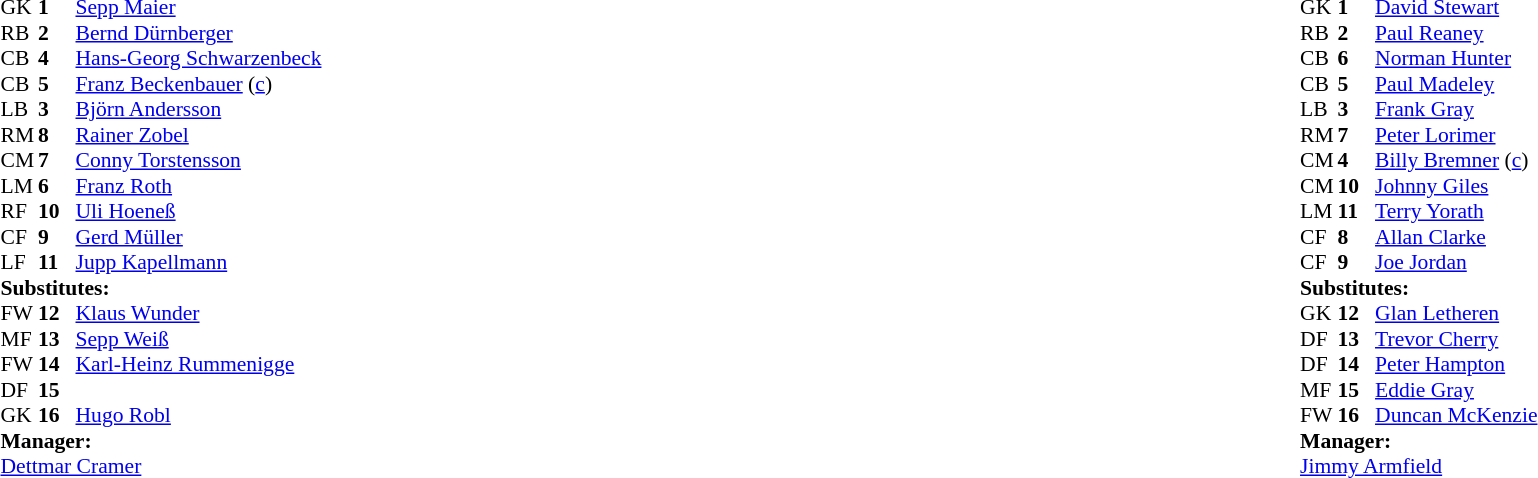<table width="100%">
<tr>
<td valign="top" width="50%"><br><table style="font-size: 90%" cellspacing="0" cellpadding="0">
<tr>
<th width=25></th>
<th width=25></th>
</tr>
<tr>
<td>GK</td>
<td><strong>1</strong></td>
<td> <a href='#'>Sepp Maier</a></td>
</tr>
<tr>
<td>RB</td>
<td><strong>2</strong></td>
<td> <a href='#'>Bernd Dürnberger</a></td>
</tr>
<tr>
<td>CB</td>
<td><strong>4</strong></td>
<td> <a href='#'>Hans-Georg Schwarzenbeck</a></td>
<td></td>
</tr>
<tr>
<td>CB</td>
<td><strong>5</strong></td>
<td> <a href='#'>Franz Beckenbauer</a> (<a href='#'>c</a>)</td>
</tr>
<tr>
<td>LB</td>
<td><strong>3</strong></td>
<td> <a href='#'>Björn Andersson</a></td>
<td></td>
<td></td>
</tr>
<tr>
<td>RM</td>
<td><strong>8</strong></td>
<td> <a href='#'>Rainer Zobel</a></td>
</tr>
<tr>
<td>CM</td>
<td><strong>7</strong></td>
<td> <a href='#'>Conny Torstensson</a></td>
</tr>
<tr>
<td>LM</td>
<td><strong>6</strong></td>
<td> <a href='#'>Franz Roth</a></td>
</tr>
<tr>
<td>RF</td>
<td><strong>10</strong></td>
<td> <a href='#'>Uli Hoeneß</a></td>
<td></td>
<td></td>
</tr>
<tr>
<td>CF</td>
<td><strong>9</strong></td>
<td> <a href='#'>Gerd Müller</a></td>
</tr>
<tr>
<td>LF</td>
<td><strong>11</strong></td>
<td> <a href='#'>Jupp Kapellmann</a></td>
</tr>
<tr>
<td colspan=3><strong>Substitutes:</strong></td>
</tr>
<tr>
<td>FW</td>
<td><strong>12</strong></td>
<td> <a href='#'>Klaus Wunder</a></td>
<td></td>
<td></td>
</tr>
<tr>
<td>MF</td>
<td><strong>13</strong></td>
<td> <a href='#'>Sepp Weiß</a></td>
<td></td>
<td></td>
</tr>
<tr>
<td>FW</td>
<td><strong>14</strong></td>
<td> <a href='#'>Karl-Heinz Rummenigge</a></td>
</tr>
<tr>
<td>DF</td>
<td><strong>15</strong></td>
<td> </td>
</tr>
<tr>
<td>GK</td>
<td><strong>16</strong></td>
<td> <a href='#'>Hugo Robl</a></td>
</tr>
<tr>
<td colspan=3><strong>Manager:</strong></td>
</tr>
<tr>
<td colspan=4> <a href='#'>Dettmar Cramer</a></td>
</tr>
</table>
</td>
<td valign="top"></td>
<td valign="top" width="50%"><br><table style="font-size: 90%" cellspacing="0" cellpadding="0" align=center>
<tr>
<th width=25></th>
<th width=25></th>
</tr>
<tr>
<td>GK</td>
<td><strong>1</strong></td>
<td> <a href='#'>David Stewart</a></td>
</tr>
<tr>
<td>RB</td>
<td><strong>2</strong></td>
<td> <a href='#'>Paul Reaney</a></td>
<td></td>
</tr>
<tr>
<td>CB</td>
<td><strong>6</strong></td>
<td> <a href='#'>Norman Hunter</a></td>
<td></td>
</tr>
<tr>
<td>CB</td>
<td><strong>5</strong></td>
<td> <a href='#'>Paul Madeley</a></td>
</tr>
<tr>
<td>LB</td>
<td><strong>3</strong></td>
<td> <a href='#'>Frank Gray</a></td>
</tr>
<tr>
<td>RM</td>
<td><strong>7</strong></td>
<td> <a href='#'>Peter Lorimer</a></td>
</tr>
<tr>
<td>CM</td>
<td><strong>4</strong></td>
<td> <a href='#'>Billy Bremner</a> (<a href='#'>c</a>)</td>
</tr>
<tr>
<td>CM</td>
<td><strong>10</strong></td>
<td> <a href='#'>Johnny Giles</a></td>
</tr>
<tr>
<td>LM</td>
<td><strong>11</strong></td>
<td> <a href='#'>Terry Yorath</a></td>
<td></td>
<td></td>
</tr>
<tr>
<td>CF</td>
<td><strong>8</strong></td>
<td> <a href='#'>Allan Clarke</a></td>
</tr>
<tr>
<td>CF</td>
<td><strong>9</strong></td>
<td> <a href='#'>Joe Jordan</a></td>
</tr>
<tr>
<td colspan=3><strong>Substitutes:</strong></td>
</tr>
<tr>
<td>GK</td>
<td><strong>12</strong></td>
<td> <a href='#'>Glan Letheren</a></td>
</tr>
<tr>
<td>DF</td>
<td><strong>13</strong></td>
<td> <a href='#'>Trevor Cherry</a></td>
</tr>
<tr>
<td>DF</td>
<td><strong>14</strong></td>
<td> <a href='#'>Peter Hampton</a></td>
</tr>
<tr>
<td>MF</td>
<td><strong>15</strong></td>
<td> <a href='#'>Eddie Gray</a></td>
<td></td>
<td></td>
</tr>
<tr>
<td>FW</td>
<td><strong>16</strong></td>
<td> <a href='#'>Duncan McKenzie</a></td>
</tr>
<tr>
<td colspan=3><strong>Manager:</strong></td>
</tr>
<tr>
<td colspan=4> <a href='#'>Jimmy Armfield</a></td>
</tr>
</table>
</td>
</tr>
</table>
